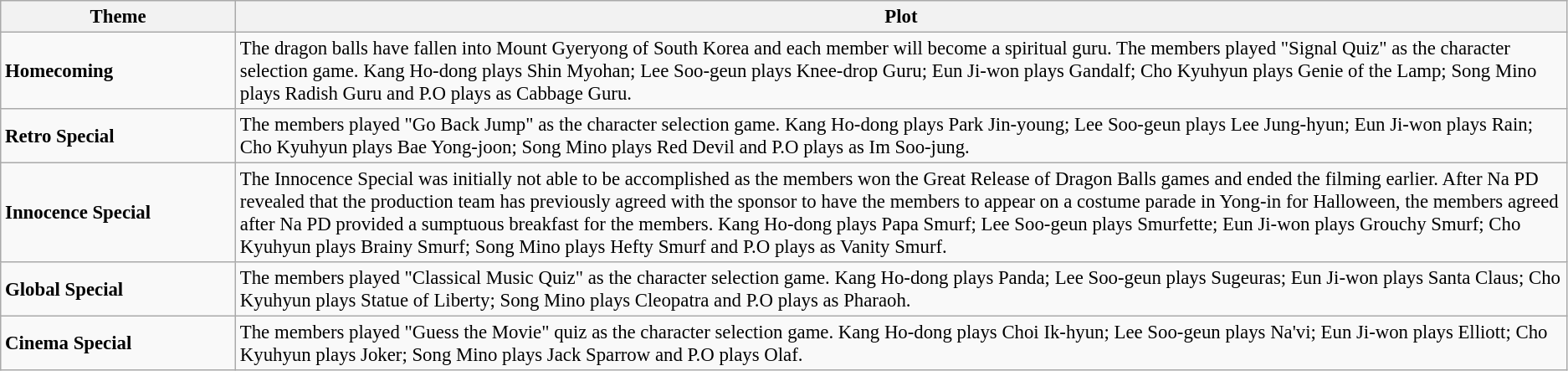<table class="wikitable" style="font-size:95%">
<tr>
<th style="width:15%;">Theme</th>
<th style="width:85%;">Plot</th>
</tr>
<tr>
<td><strong>Homecoming</strong></td>
<td>The dragon balls have fallen into Mount Gyeryong of South Korea and each member will become a spiritual guru. The members played "Signal Quiz" as the character selection game. Kang Ho-dong plays Shin Myohan; Lee Soo-geun plays Knee-drop Guru; Eun Ji-won plays Gandalf; Cho Kyuhyun plays Genie of the Lamp; Song Mino plays Radish Guru and P.O plays as Cabbage Guru.</td>
</tr>
<tr>
<td><strong>Retro Special</strong></td>
<td>The members played "Go Back Jump" as the character selection game. Kang Ho-dong plays Park Jin-young; Lee Soo-geun plays Lee Jung-hyun; Eun Ji-won plays Rain; Cho Kyuhyun plays Bae Yong-joon; Song Mino plays Red Devil and P.O plays as Im Soo-jung.</td>
</tr>
<tr>
<td><strong>Innocence Special</strong></td>
<td>The Innocence Special was initially not able to be accomplished as the members won the Great Release of Dragon Balls games and ended the filming earlier. After Na PD revealed that the production team has previously agreed with the sponsor to have the members to appear on a costume parade in Yong-in for Halloween, the members agreed after Na PD provided a sumptuous breakfast for the members. Kang Ho-dong plays Papa Smurf; Lee Soo-geun plays Smurfette; Eun Ji-won plays Grouchy Smurf; Cho Kyuhyun plays Brainy Smurf; Song Mino plays Hefty Smurf and P.O plays as Vanity Smurf.</td>
</tr>
<tr>
<td><strong>Global Special</strong></td>
<td>The members played "Classical Music Quiz" as the character selection game. Kang Ho-dong plays Panda; Lee Soo-geun plays Sugeuras; Eun Ji-won plays Santa Claus; Cho Kyuhyun plays Statue of Liberty; Song Mino plays Cleopatra and P.O plays as Pharaoh.</td>
</tr>
<tr>
<td><strong>Cinema Special</strong></td>
<td>The members played "Guess the Movie" quiz as the character selection game. Kang Ho-dong plays Choi Ik-hyun; Lee Soo-geun plays Na'vi; Eun Ji-won plays Elliott; Cho Kyuhyun plays Joker; Song Mino plays Jack Sparrow and P.O plays Olaf.</td>
</tr>
</table>
